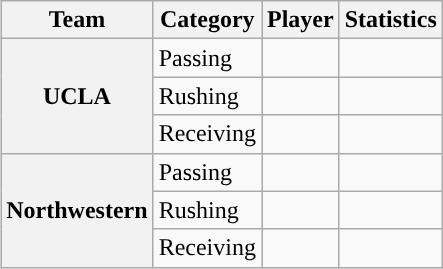<table class="wikitable" style="float:right">
<tr>
<th>Team</th>
<th>Category</th>
<th>Player</th>
<th>Statistics</th>
</tr>
<tr>
<th rowspan=3>UCLA</th>
<td>Passing</td>
<td></td>
<td></td>
</tr>
<tr>
<td>Rushing</td>
<td></td>
<td></td>
</tr>
<tr>
<td>Receiving</td>
<td></td>
<td></td>
</tr>
<tr>
<th rowspan=3>Northwestern</th>
<td>Passing</td>
<td></td>
<td></td>
</tr>
<tr>
<td>Rushing</td>
<td></td>
<td></td>
</tr>
<tr>
<td>Receiving</td>
<td></td>
<td></td>
</tr>
</table>
